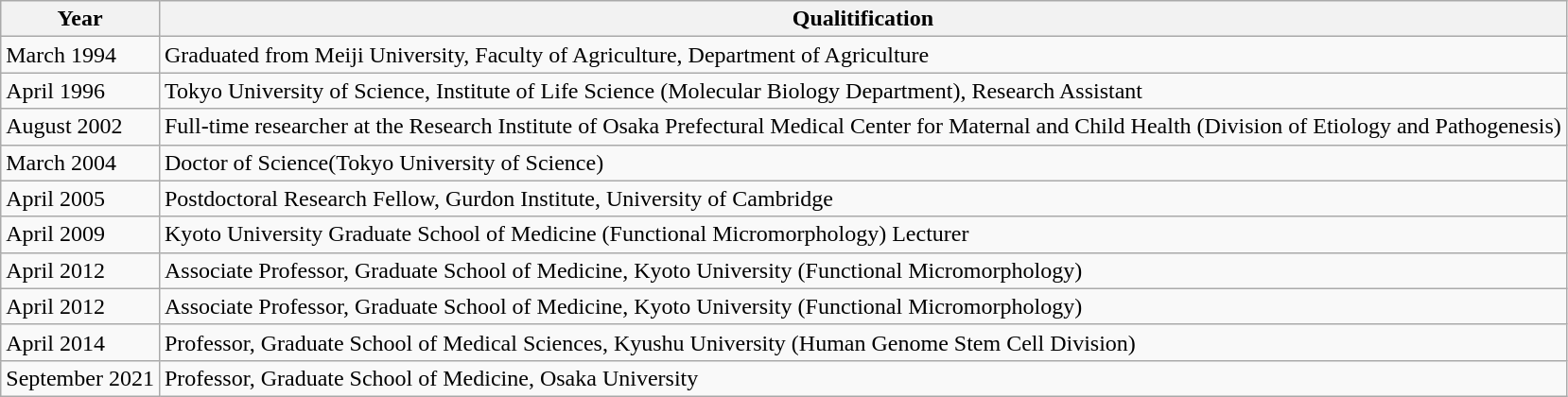<table class="wikitable">
<tr>
<th>Year</th>
<th>Qualitification</th>
</tr>
<tr>
<td>March 1994</td>
<td>Graduated from Meiji University, Faculty of Agriculture, Department of Agriculture</td>
</tr>
<tr>
<td>April 1996</td>
<td>Tokyo University of Science, Institute of Life Science (Molecular Biology Department), Research Assistant</td>
</tr>
<tr>
<td>August 2002</td>
<td>Full-time researcher at the Research Institute of Osaka Prefectural Medical Center for Maternal and Child Health (Division of Etiology and Pathogenesis)</td>
</tr>
<tr>
<td>March 2004</td>
<td>Doctor of Science(Tokyo University of Science)</td>
</tr>
<tr>
<td>April 2005</td>
<td>Postdoctoral Research Fellow, Gurdon Institute, University of Cambridge</td>
</tr>
<tr>
<td>April 2009</td>
<td>Kyoto University Graduate School of Medicine (Functional Micromorphology) Lecturer</td>
</tr>
<tr>
<td>April 2012</td>
<td>Associate Professor, Graduate School of Medicine, Kyoto University (Functional Micromorphology)</td>
</tr>
<tr>
<td>April 2012</td>
<td>Associate Professor, Graduate School of Medicine, Kyoto University (Functional Micromorphology)</td>
</tr>
<tr>
<td>April 2014</td>
<td>Professor, Graduate School of Medical Sciences, Kyushu University (Human Genome Stem Cell Division)</td>
</tr>
<tr>
<td>September 2021</td>
<td>Professor, Graduate School of Medicine, Osaka University</td>
</tr>
</table>
